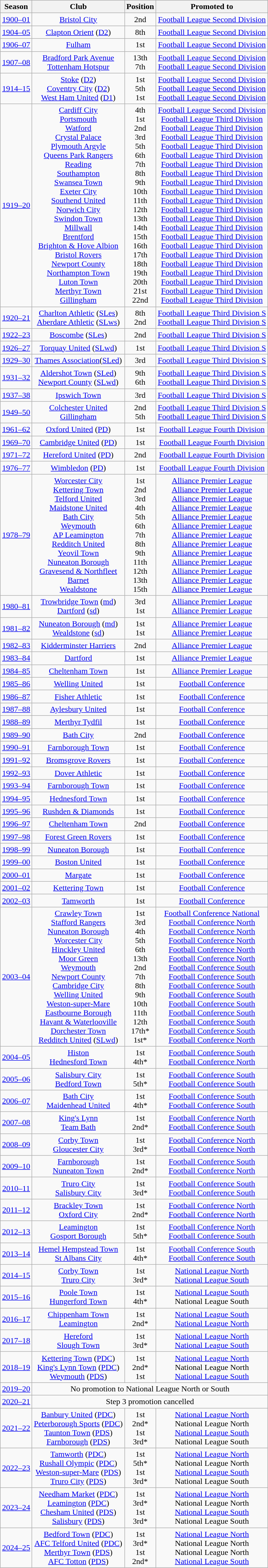<table class="wikitable" style="text-align: center">
<tr>
<th>Season</th>
<th>Club</th>
<th>Position</th>
<th>Promoted to</th>
</tr>
<tr>
<td><a href='#'>1900–01</a></td>
<td><a href='#'>Bristol City</a></td>
<td>2nd</td>
<td><a href='#'>Football League Second Division</a></td>
</tr>
<tr>
<td><a href='#'>1904–05</a></td>
<td><a href='#'>Clapton Orient</a> (<a href='#'>D2</a>)</td>
<td>8th</td>
<td><a href='#'>Football League Second Division</a></td>
</tr>
<tr>
<td><a href='#'>1906–07</a></td>
<td><a href='#'>Fulham</a></td>
<td>1st</td>
<td><a href='#'>Football League Second Division</a></td>
</tr>
<tr>
<td><a href='#'>1907–08</a></td>
<td><a href='#'>Bradford Park Avenue</a><br><a href='#'>Tottenham Hotspur</a></td>
<td>13th<br>7th</td>
<td><a href='#'>Football League Second Division</a><br><a href='#'>Football League Second Division</a></td>
</tr>
<tr>
<td><a href='#'>1914–15</a></td>
<td><a href='#'>Stoke</a> (<a href='#'>D2</a>)<br><a href='#'>Coventry City</a> (<a href='#'>D2</a>)<br><a href='#'>West Ham United</a> (<a href='#'>D1</a>)</td>
<td>1st<br>5th<br>1st</td>
<td><a href='#'>Football League Second Division</a><br><a href='#'>Football League Second Division</a><br><a href='#'>Football League Second Division</a></td>
</tr>
<tr>
<td><a href='#'>1919–20</a></td>
<td><a href='#'>Cardiff City</a><br><a href='#'>Portsmouth</a><br><a href='#'>Watford</a><br><a href='#'>Crystal Palace</a><br><a href='#'>Plymouth Argyle</a><br><a href='#'>Queens Park Rangers</a><br><a href='#'>Reading</a><br><a href='#'>Southampton</a><br><a href='#'>Swansea Town</a><br><a href='#'>Exeter City</a><br><a href='#'>Southend United</a><br><a href='#'>Norwich City</a><br><a href='#'>Swindon Town</a><br><a href='#'>Millwall</a><br><a href='#'>Brentford</a><br><a href='#'>Brighton & Hove Albion</a><br><a href='#'>Bristol Rovers</a><br><a href='#'>Newport County</a><br><a href='#'>Northampton Town</a><br><a href='#'>Luton Town</a><br><a href='#'>Merthyr Town</a><br><a href='#'>Gillingham</a></td>
<td>4th<br>1st<br>2nd<br>3rd<br>5th<br>6th<br>7th<br>8th<br>9th<br>10th<br>11th<br>12th<br>13th<br>14th<br>15th<br>16th<br>17th<br>18th<br>19th<br>20th<br>21st<br>22nd</td>
<td><a href='#'>Football League Second Division</a><br><a href='#'>Football League Third Division</a><br><a href='#'>Football League Third Division</a><br><a href='#'>Football League Third Division</a><br><a href='#'>Football League Third Division</a><br><a href='#'>Football League Third Division</a><br><a href='#'>Football League Third Division</a><br><a href='#'>Football League Third Division</a><br><a href='#'>Football League Third Division</a><br><a href='#'>Football League Third Division</a><br><a href='#'>Football League Third Division</a><br><a href='#'>Football League Third Division</a><br><a href='#'>Football League Third Division</a><br><a href='#'>Football League Third Division</a><br><a href='#'>Football League Third Division</a><br><a href='#'>Football League Third Division</a><br><a href='#'>Football League Third Division</a><br><a href='#'>Football League Third Division</a><br><a href='#'>Football League Third Division</a><br><a href='#'>Football League Third Division</a><br><a href='#'>Football League Third Division</a><br><a href='#'>Football League Third Division</a></td>
</tr>
<tr>
<td><a href='#'>1920–21</a></td>
<td><a href='#'>Charlton Athletic</a> (<a href='#'>SLes</a>)<br><a href='#'>Aberdare Athletic</a> (<a href='#'>SLws</a>)</td>
<td>8th<br>2nd</td>
<td><a href='#'>Football League Third Division S</a><br><a href='#'>Football League Third Division S</a></td>
</tr>
<tr>
<td><a href='#'>1922–23</a></td>
<td><a href='#'>Boscombe</a> (<a href='#'>SLes</a>)</td>
<td>2nd</td>
<td><a href='#'>Football League Third Division S</a></td>
</tr>
<tr>
<td><a href='#'>1926–27</a></td>
<td><a href='#'>Torquay United</a> (<a href='#'>SLwd</a>)</td>
<td>1st</td>
<td><a href='#'>Football League Third Division S</a></td>
</tr>
<tr>
<td><a href='#'>1929–30</a></td>
<td><a href='#'>Thames Association</a>(<a href='#'>SLed</a>)</td>
<td>3rd</td>
<td><a href='#'>Football League Third Division S</a></td>
</tr>
<tr>
<td><a href='#'>1931–32</a></td>
<td><a href='#'>Aldershot Town</a> (<a href='#'>SLed</a>)<br><a href='#'>Newport County</a> (<a href='#'>SLwd</a>)</td>
<td>9th<br>6th</td>
<td><a href='#'>Football League Third Division S</a><br><a href='#'>Football League Third Division S</a></td>
</tr>
<tr>
<td><a href='#'>1937–38</a></td>
<td><a href='#'>Ipswich Town</a></td>
<td>3rd</td>
<td><a href='#'>Football League Third Division S</a></td>
</tr>
<tr>
<td><a href='#'>1949–50</a></td>
<td><a href='#'>Colchester United</a><br><a href='#'>Gillingham</a></td>
<td>2nd<br>5th</td>
<td><a href='#'>Football League Third Division S</a><br><a href='#'>Football League Third Division S</a></td>
</tr>
<tr>
<td><a href='#'>1961–62</a></td>
<td><a href='#'>Oxford United</a> (<a href='#'>PD</a>)</td>
<td>1st</td>
<td><a href='#'>Football League Fourth Division</a></td>
</tr>
<tr>
<td><a href='#'>1969–70</a></td>
<td><a href='#'>Cambridge United</a> (<a href='#'>PD</a>)</td>
<td>1st</td>
<td><a href='#'>Football League Fourth Division</a></td>
</tr>
<tr>
<td><a href='#'>1971–72</a></td>
<td><a href='#'>Hereford United</a> (<a href='#'>PD</a>)</td>
<td>2nd</td>
<td><a href='#'>Football League Fourth Division</a></td>
</tr>
<tr>
<td><a href='#'>1976–77</a></td>
<td><a href='#'>Wimbledon</a> (<a href='#'>PD</a>)</td>
<td>1st</td>
<td><a href='#'>Football League Fourth Division</a></td>
</tr>
<tr>
<td><a href='#'>1978–79</a></td>
<td><a href='#'>Worcester City</a><br><a href='#'>Kettering Town</a><br><a href='#'>Telford United</a><br><a href='#'>Maidstone United</a><br><a href='#'>Bath City</a><br><a href='#'>Weymouth</a><br><a href='#'>AP Leamington</a><br><a href='#'>Redditch United</a><br><a href='#'>Yeovil Town</a><br><a href='#'>Nuneaton Borough</a><br><a href='#'>Gravesend & Northfleet</a><br><a href='#'>Barnet</a><br><a href='#'>Wealdstone</a></td>
<td>1st<br>2nd<br>3rd<br>4th<br>5th<br>6th<br>7th<br>8th<br>9th<br>11th<br>12th<br>13th<br>15th</td>
<td><a href='#'>Alliance Premier League</a><br><a href='#'>Alliance Premier League</a><br><a href='#'>Alliance Premier League</a><br><a href='#'>Alliance Premier League</a><br><a href='#'>Alliance Premier League</a><br><a href='#'>Alliance Premier League</a><br><a href='#'>Alliance Premier League</a><br><a href='#'>Alliance Premier League</a><br><a href='#'>Alliance Premier League</a><br><a href='#'>Alliance Premier League</a><br><a href='#'>Alliance Premier League</a><br><a href='#'>Alliance Premier League</a><br><a href='#'>Alliance Premier League</a></td>
</tr>
<tr>
<td><a href='#'>1980–81</a></td>
<td><a href='#'>Trowbridge Town</a> (<a href='#'>md</a>)<br><a href='#'>Dartford</a> (<a href='#'>sd</a>)</td>
<td>3rd<br>1st</td>
<td><a href='#'>Alliance Premier League</a><br><a href='#'>Alliance Premier League</a></td>
</tr>
<tr>
<td><a href='#'>1981–82</a></td>
<td><a href='#'>Nuneaton Borough</a> (<a href='#'>md</a>)<br><a href='#'>Wealdstone</a> (<a href='#'>sd</a>)</td>
<td>1st<br>1st</td>
<td><a href='#'>Alliance Premier League</a><br><a href='#'>Alliance Premier League</a></td>
</tr>
<tr>
<td><a href='#'>1982–83</a></td>
<td><a href='#'>Kidderminster Harriers</a></td>
<td>2nd</td>
<td><a href='#'>Alliance Premier League</a></td>
</tr>
<tr>
<td><a href='#'>1983–84</a></td>
<td><a href='#'>Dartford</a></td>
<td>1st</td>
<td><a href='#'>Alliance Premier League</a></td>
</tr>
<tr>
<td><a href='#'>1984–85</a></td>
<td><a href='#'>Cheltenham Town</a></td>
<td>1st</td>
<td><a href='#'>Alliance Premier League</a></td>
</tr>
<tr>
<td><a href='#'>1985–86</a></td>
<td><a href='#'>Welling United</a></td>
<td>1st</td>
<td><a href='#'>Football Conference</a></td>
</tr>
<tr>
<td><a href='#'>1986–87</a></td>
<td><a href='#'>Fisher Athletic</a></td>
<td>1st</td>
<td><a href='#'>Football Conference</a></td>
</tr>
<tr>
<td><a href='#'>1987–88</a></td>
<td><a href='#'>Aylesbury United</a></td>
<td>1st</td>
<td><a href='#'>Football Conference</a></td>
</tr>
<tr>
<td><a href='#'>1988–89</a></td>
<td><a href='#'>Merthyr Tydfil</a></td>
<td>1st</td>
<td><a href='#'>Football Conference</a></td>
</tr>
<tr>
<td><a href='#'>1989–90</a></td>
<td><a href='#'>Bath City</a></td>
<td>2nd</td>
<td><a href='#'>Football Conference</a></td>
</tr>
<tr>
<td><a href='#'>1990–91</a></td>
<td><a href='#'>Farnborough Town</a></td>
<td>1st</td>
<td><a href='#'>Football Conference</a></td>
</tr>
<tr>
<td><a href='#'>1991–92</a></td>
<td><a href='#'>Bromsgrove Rovers</a></td>
<td>1st</td>
<td><a href='#'>Football Conference</a></td>
</tr>
<tr>
<td><a href='#'>1992–93</a></td>
<td><a href='#'>Dover Athletic</a></td>
<td>1st</td>
<td><a href='#'>Football Conference</a></td>
</tr>
<tr>
<td><a href='#'>1993–94</a></td>
<td><a href='#'>Farnborough Town</a></td>
<td>1st</td>
<td><a href='#'>Football Conference</a></td>
</tr>
<tr>
<td><a href='#'>1994–95</a></td>
<td><a href='#'>Hednesford Town</a></td>
<td>1st</td>
<td><a href='#'>Football Conference</a></td>
</tr>
<tr>
<td><a href='#'>1995–96</a></td>
<td><a href='#'>Rushden & Diamonds</a></td>
<td>1st</td>
<td><a href='#'>Football Conference</a></td>
</tr>
<tr>
<td><a href='#'>1996–97</a></td>
<td><a href='#'>Cheltenham Town</a></td>
<td>2nd</td>
<td><a href='#'>Football Conference</a></td>
</tr>
<tr>
<td><a href='#'>1997–98</a></td>
<td><a href='#'>Forest Green Rovers</a></td>
<td>1st</td>
<td><a href='#'>Football Conference</a></td>
</tr>
<tr>
<td><a href='#'>1998–99</a></td>
<td><a href='#'>Nuneaton Borough</a></td>
<td>1st</td>
<td><a href='#'>Football Conference</a></td>
</tr>
<tr>
<td><a href='#'>1999–00</a></td>
<td><a href='#'>Boston United</a></td>
<td>1st</td>
<td><a href='#'>Football Conference</a></td>
</tr>
<tr>
<td><a href='#'>2000–01</a></td>
<td><a href='#'>Margate</a></td>
<td>1st</td>
<td><a href='#'>Football Conference</a></td>
</tr>
<tr>
<td><a href='#'>2001–02</a></td>
<td><a href='#'>Kettering Town</a></td>
<td>1st</td>
<td><a href='#'>Football Conference</a></td>
</tr>
<tr>
<td><a href='#'>2002–03</a></td>
<td><a href='#'>Tamworth</a></td>
<td>1st</td>
<td><a href='#'>Football Conference</a></td>
</tr>
<tr>
<td><a href='#'>2003–04</a></td>
<td><a href='#'>Crawley Town</a><br><a href='#'>Stafford Rangers</a><br><a href='#'>Nuneaton Borough</a><br><a href='#'>Worcester City</a><br><a href='#'>Hinckley United</a><br><a href='#'>Moor Green</a><br><a href='#'>Weymouth</a><br><a href='#'>Newport County</a><br><a href='#'>Cambridge City</a><br><a href='#'>Welling United</a><br><a href='#'>Weston-super-Mare</a><br><a href='#'>Eastbourne Borough</a><br><a href='#'>Havant & Waterlooville</a><br><a href='#'>Dorchester Town</a><br><a href='#'>Redditch United</a> (<a href='#'>SLwd</a>)</td>
<td>1st<br>3rd<br>4th<br>5th<br>6th<br>13th<br>2nd<br>7th<br>8th<br>9th<br>10th<br>11th<br>12th<br>17th*<br>1st*</td>
<td><a href='#'>Football Conference National</a><br><a href='#'>Football Conference North</a><br><a href='#'>Football Conference North</a><br><a href='#'>Football Conference North</a><br><a href='#'>Football Conference North</a><br><a href='#'>Football Conference North</a><br><a href='#'>Football Conference South</a><br><a href='#'>Football Conference South</a><br><a href='#'>Football Conference South</a><br><a href='#'>Football Conference South</a><br><a href='#'>Football Conference South</a><br><a href='#'>Football Conference South</a><br><a href='#'>Football Conference South</a><br><a href='#'>Football Conference South</a><br><a href='#'>Football Conference North</a></td>
</tr>
<tr>
<td><a href='#'>2004–05</a></td>
<td><a href='#'>Histon</a><br><a href='#'>Hednesford Town</a></td>
<td>1st<br>4th*</td>
<td><a href='#'>Football Conference South</a><br><a href='#'>Football Conference North</a></td>
</tr>
<tr>
<td><a href='#'>2005–06</a></td>
<td><a href='#'>Salisbury City</a><br><a href='#'>Bedford Town</a></td>
<td>1st<br>5th*</td>
<td><a href='#'>Football Conference South</a><br><a href='#'>Football Conference South</a></td>
</tr>
<tr>
<td><a href='#'>2006–07</a></td>
<td><a href='#'>Bath City</a><br><a href='#'>Maidenhead United</a></td>
<td>1st<br>4th*</td>
<td><a href='#'>Football Conference South</a><br><a href='#'>Football Conference South</a></td>
</tr>
<tr>
<td><a href='#'>2007–08</a></td>
<td><a href='#'>King's Lynn</a><br><a href='#'>Team Bath</a></td>
<td>1st<br>2nd*</td>
<td><a href='#'>Football Conference North</a><br><a href='#'>Football Conference South</a></td>
</tr>
<tr>
<td><a href='#'>2008–09</a></td>
<td><a href='#'>Corby Town</a><br><a href='#'>Gloucester City</a></td>
<td>1st<br>3rd*</td>
<td><a href='#'>Football Conference North</a><br><a href='#'>Football Conference North</a></td>
</tr>
<tr>
<td><a href='#'>2009–10</a></td>
<td><a href='#'>Farnborough</a><br><a href='#'>Nuneaton Town</a></td>
<td>1st<br>2nd*</td>
<td><a href='#'>Football Conference South</a><br><a href='#'>Football Conference North</a></td>
</tr>
<tr>
<td><a href='#'>2010–11</a></td>
<td><a href='#'>Truro City</a><br><a href='#'>Salisbury City</a></td>
<td>1st<br>3rd*</td>
<td><a href='#'>Football Conference South</a><br><a href='#'>Football Conference South</a></td>
</tr>
<tr>
<td><a href='#'>2011–12</a></td>
<td><a href='#'>Brackley Town</a><br><a href='#'>Oxford City</a></td>
<td>1st<br>2nd*</td>
<td><a href='#'>Football Conference North</a><br><a href='#'>Football Conference North</a></td>
</tr>
<tr>
<td><a href='#'>2012–13</a></td>
<td><a href='#'>Leamington</a><br><a href='#'>Gosport Borough</a></td>
<td>1st<br>5th*</td>
<td><a href='#'>Football Conference North</a><br><a href='#'>Football Conference South</a></td>
</tr>
<tr>
<td><a href='#'>2013–14</a></td>
<td><a href='#'>Hemel Hempstead Town</a><br><a href='#'>St Albans City</a></td>
<td>1st<br>4th*</td>
<td><a href='#'>Football Conference South</a><br><a href='#'>Football Conference South</a></td>
</tr>
<tr>
<td><a href='#'>2014–15</a></td>
<td><a href='#'>Corby Town</a><br><a href='#'>Truro City</a></td>
<td>1st<br>3rd*</td>
<td><a href='#'>National League North</a><br><a href='#'>National League South</a></td>
</tr>
<tr>
<td><a href='#'>2015–16</a></td>
<td><a href='#'>Poole Town</a><br><a href='#'>Hungerford Town</a></td>
<td>1st<br>4th*</td>
<td><a href='#'>National League South</a><br>National League South</td>
</tr>
<tr>
<td><a href='#'>2016–17</a></td>
<td><a href='#'>Chippenham Town</a><br><a href='#'>Leamington</a></td>
<td>1st<br>2nd*</td>
<td><a href='#'>National League South</a><br><a href='#'>National League North</a></td>
</tr>
<tr>
<td><a href='#'>2017–18</a></td>
<td><a href='#'>Hereford</a><br><a href='#'>Slough Town</a></td>
<td>1st<br>3rd*</td>
<td><a href='#'>National League North</a><br><a href='#'>National League South</a></td>
</tr>
<tr>
<td><a href='#'>2018–19</a></td>
<td><a href='#'>Kettering Town</a> (<a href='#'>PDC</a>)<br><a href='#'>King's Lynn Town</a> (<a href='#'>PDC</a>)<br><a href='#'>Weymouth</a> (<a href='#'>PDS</a>)</td>
<td>1st<br>2nd*<br>1st</td>
<td><a href='#'>National League North</a><br>National League North<br><a href='#'>National League South</a></td>
</tr>
<tr>
<td><a href='#'>2019–20</a></td>
<td colspan=3>No promotion to National League North or South</td>
</tr>
<tr>
<td><a href='#'>2020–21</a></td>
<td colspan=3>Step 3 promotion cancelled</td>
</tr>
<tr>
<td><a href='#'>2021–22</a></td>
<td><a href='#'>Banbury United</a> (<a href='#'>PDC</a>)<br><a href='#'>Peterborough Sports</a> (<a href='#'>PDC</a>)<br><a href='#'>Taunton Town</a> (<a href='#'>PDS</a>)<br><a href='#'>Farnborough</a> (<a href='#'>PDS</a>)</td>
<td>1st<br>2nd*<br>1st<br>3rd*</td>
<td><a href='#'>National League North</a><br>National League North<br><a href='#'>National League South</a><br>National League South</td>
</tr>
<tr>
<td><a href='#'>2022–23</a></td>
<td><a href='#'>Tamworth</a> (<a href='#'>PDC</a>)<br><a href='#'>Rushall Olympic</a> (<a href='#'>PDC</a>)<br><a href='#'>Weston-super-Mare</a> (<a href='#'>PDS</a>)<br><a href='#'>Truro City</a> (<a href='#'>PDS</a>)</td>
<td>1st<br>5th*<br>1st<br>3rd*</td>
<td><a href='#'>National League North</a><br>National League North<br><a href='#'>National League South</a><br>National League South</td>
</tr>
<tr>
<td><a href='#'>2023–24</a></td>
<td><a href='#'>Needham Market</a> (<a href='#'>PDC</a>)<br><a href='#'>Leamington</a> (<a href='#'>PDC</a>)<br><a href='#'>Chesham United</a> (<a href='#'>PDS</a>)<br><a href='#'>Salisbury</a> (<a href='#'>PDS</a>)</td>
<td>1st<br>3rd*<br>1st<br>3rd*</td>
<td><a href='#'>National League North</a><br>National League North<br><a href='#'>National League South</a><br>National League South</td>
</tr>
<tr>
<td><a href='#'>2024–25</a></td>
<td><a href='#'>Bedford Town</a> (<a href='#'>PDC</a>)<br><a href='#'>AFC Telford United</a> (<a href='#'>PDC</a>)<br><a href='#'>Merthyr Town</a> (<a href='#'>PDS</a>)<br><a href='#'>AFC Totton</a> (<a href='#'>PDS</a>)</td>
<td>1st<br>3rd*<br>1st<br>2nd*</td>
<td><a href='#'>National League North</a><br>National League North<br>National League North<br><a href='#'>National League South</a></td>
</tr>
</table>
